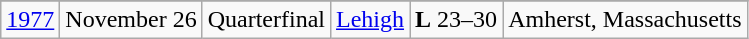<table class="wikitable">
<tr>
</tr>
<tr>
<td><a href='#'>1977</a></td>
<td>November 26</td>
<td>Quarterfinal</td>
<td><a href='#'>Lehigh</a></td>
<td><strong>L</strong> 23–30</td>
<td>Amherst, Massachusetts</td>
</tr>
</table>
